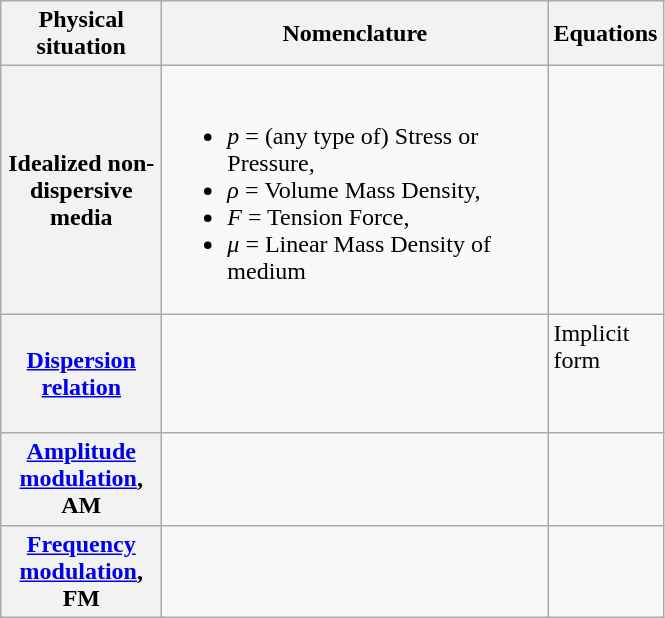<table class="wikitable">
<tr>
<th scope="col" style="width:100px;">Physical situation</th>
<th scope="col" style="width:250px;">Nomenclature</th>
<th scope="col" style="width:10px;">Equations</th>
</tr>
<tr>
<th>Idealized non-dispersive media</th>
<td><br><ul><li><em>p</em> = (any type of) Stress or Pressure,</li><li><em>ρ</em> = Volume Mass Density,</li><li><em>F</em> = Tension Force,</li><li><em>μ</em> = Linear Mass Density of medium</li></ul></td>
<td></td>
</tr>
<tr>
<th><a href='#'>Dispersion relation</a></th>
<td></td>
<td>Implicit form<br><br><br></td>
</tr>
<tr>
<th><a href='#'>Amplitude modulation</a>, AM</th>
<td></td>
<td><br></td>
</tr>
<tr>
<th><a href='#'>Frequency modulation</a>, FM</th>
<td></td>
<td><br></td>
</tr>
</table>
